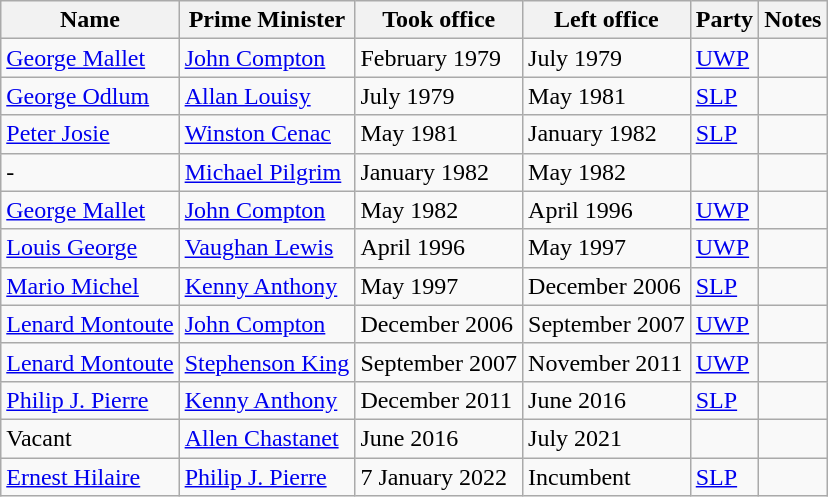<table class="wikitable">
<tr>
<th>Name</th>
<th>Prime Minister</th>
<th>Took office</th>
<th>Left office</th>
<th>Party</th>
<th>Notes</th>
</tr>
<tr>
<td><a href='#'>George Mallet</a></td>
<td><a href='#'>John Compton</a></td>
<td>February 1979</td>
<td>July 1979</td>
<td><a href='#'>UWP</a></td>
<td></td>
</tr>
<tr>
<td><a href='#'>George Odlum</a></td>
<td><a href='#'>Allan Louisy</a></td>
<td>July 1979</td>
<td>May 1981</td>
<td><a href='#'>SLP</a></td>
<td></td>
</tr>
<tr>
<td><a href='#'>Peter Josie</a></td>
<td><a href='#'>Winston Cenac</a></td>
<td>May 1981</td>
<td>January 1982</td>
<td><a href='#'>SLP</a></td>
<td></td>
</tr>
<tr>
<td>-</td>
<td><a href='#'>Michael Pilgrim</a></td>
<td>January 1982</td>
<td>May 1982</td>
<td></td>
<td></td>
</tr>
<tr>
<td><a href='#'>George Mallet</a></td>
<td><a href='#'>John Compton</a></td>
<td>May 1982</td>
<td>April 1996</td>
<td><a href='#'>UWP</a></td>
<td></td>
</tr>
<tr>
<td><a href='#'>Louis George</a></td>
<td><a href='#'>Vaughan Lewis</a></td>
<td>April 1996</td>
<td>May 1997</td>
<td><a href='#'>UWP</a></td>
<td></td>
</tr>
<tr>
<td><a href='#'>Mario Michel</a></td>
<td><a href='#'>Kenny Anthony</a></td>
<td>May 1997</td>
<td>December 2006</td>
<td><a href='#'>SLP</a></td>
<td></td>
</tr>
<tr>
<td><a href='#'>Lenard Montoute</a></td>
<td><a href='#'>John Compton</a></td>
<td>December 2006</td>
<td>September 2007</td>
<td><a href='#'>UWP</a></td>
<td></td>
</tr>
<tr>
<td><a href='#'>Lenard Montoute</a></td>
<td><a href='#'>Stephenson King</a></td>
<td>September 2007</td>
<td>November 2011</td>
<td><a href='#'>UWP</a></td>
<td></td>
</tr>
<tr>
<td><a href='#'>Philip J. Pierre</a></td>
<td><a href='#'>Kenny Anthony</a></td>
<td>December 2011</td>
<td>June 2016</td>
<td><a href='#'>SLP</a></td>
<td></td>
</tr>
<tr>
<td>Vacant</td>
<td><a href='#'>Allen Chastanet</a></td>
<td>June 2016</td>
<td>July 2021</td>
<td></td>
<td></td>
</tr>
<tr>
<td><a href='#'>Ernest Hilaire</a></td>
<td><a href='#'>Philip J. Pierre</a></td>
<td>7 January 2022</td>
<td>Incumbent</td>
<td><a href='#'>SLP</a></td>
<td></td>
</tr>
</table>
